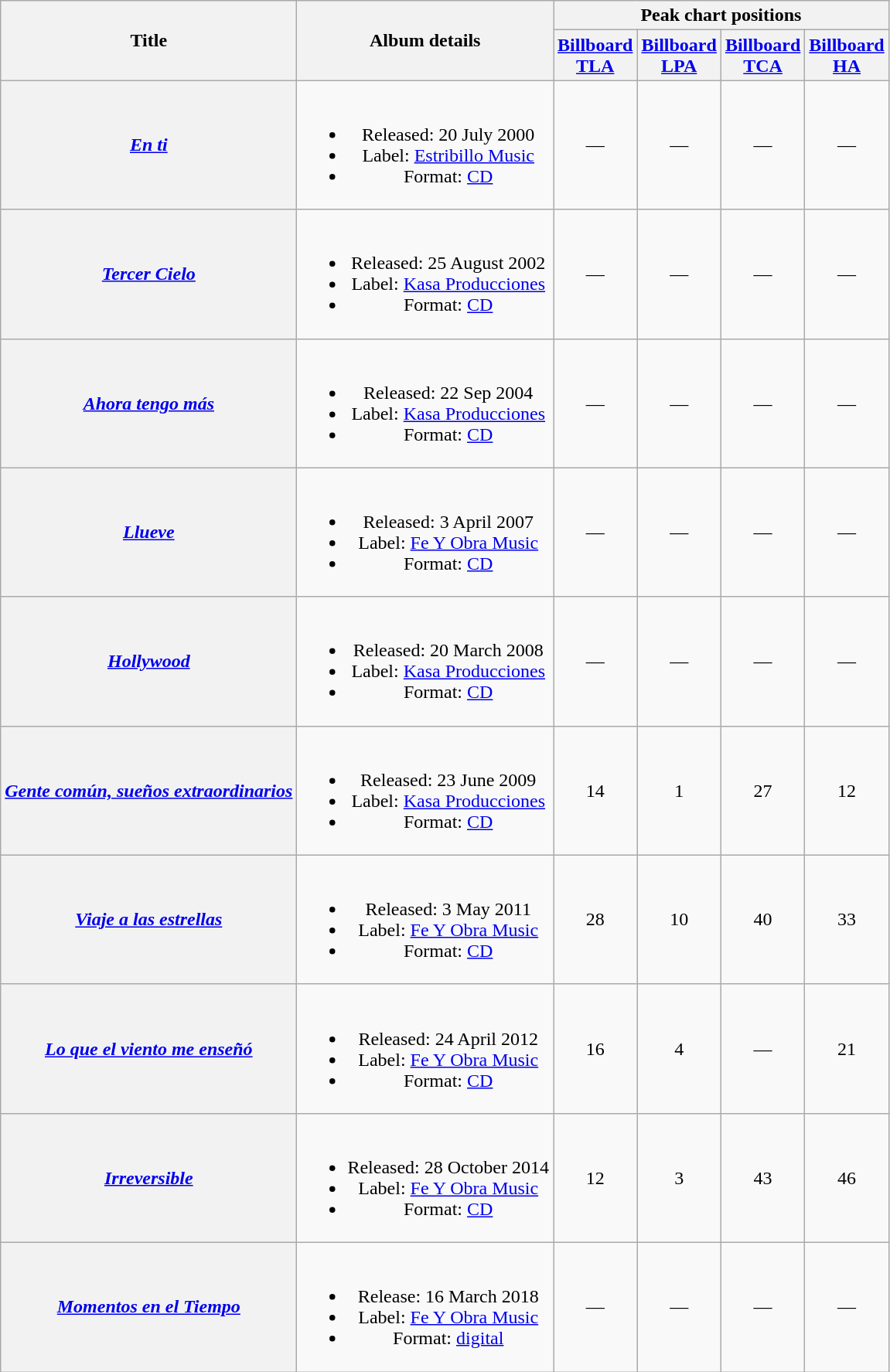<table class="wikitable plainrowheaders" style="text-align:center;">
<tr>
<th scope="col" rowspan="2">Title</th>
<th scope="col" rowspan="2">Album details</th>
<th colspan="4" scope="col">Peak chart positions</th>
</tr>
<tr>
<th scope="col"><a href='#'>Billboard</a><br><a href='#'>TLA</a></th>
<th scope="col"><a href='#'>Billboard</a><br><a href='#'>LPA</a></th>
<th scope="col"><a href='#'>Billboard</a><br><a href='#'>TCA</a></th>
<th><a href='#'>Billboard</a><br><a href='#'>HA</a></th>
</tr>
<tr>
<th scope="row"><em><a href='#'>En ti</a></em></th>
<td><br><ul><li>Released: 20 July 2000</li><li>Label: <a href='#'>Estribillo Music</a></li><li>Format: <a href='#'>CD</a></li></ul></td>
<td>—</td>
<td>—</td>
<td>—</td>
<td>—</td>
</tr>
<tr>
<th scope="row"><em><a href='#'>Tercer Cielo</a></em></th>
<td><br><ul><li>Released: 25 August 2002</li><li>Label: <a href='#'>Kasa Producciones</a></li><li>Format: <a href='#'>CD</a></li></ul></td>
<td>—</td>
<td>—</td>
<td>—</td>
<td>—</td>
</tr>
<tr>
<th scope="row"><em><a href='#'>Ahora tengo más</a></em></th>
<td><br><ul><li>Released: 22 Sep 2004</li><li>Label: <a href='#'>Kasa Producciones</a></li><li>Format: <a href='#'>CD</a></li></ul></td>
<td>—</td>
<td>—</td>
<td>—</td>
<td>—</td>
</tr>
<tr>
<th scope="row"><em><a href='#'>Llueve</a></em></th>
<td><br><ul><li>Released: 3 April 2007</li><li>Label: <a href='#'>Fe Y Obra Music</a></li><li>Format: <a href='#'>CD</a></li></ul></td>
<td>—</td>
<td>—</td>
<td>—</td>
<td>—</td>
</tr>
<tr>
<th scope="row"><em><a href='#'>Hollywood</a></em></th>
<td><br><ul><li>Released: 20 March 2008</li><li>Label: <a href='#'>Kasa Producciones</a></li><li>Format: <a href='#'>CD</a></li></ul></td>
<td>—</td>
<td>—</td>
<td>—</td>
<td>—</td>
</tr>
<tr>
<th scope="row"><em><a href='#'>Gente común, sueños extraordinarios</a></em></th>
<td><br><ul><li>Released: 23 June 2009</li><li>Label: <a href='#'>Kasa Producciones</a></li><li>Format: <a href='#'>CD</a></li></ul></td>
<td>14</td>
<td>1</td>
<td>27</td>
<td>12</td>
</tr>
<tr>
<th scope="row"><em><a href='#'>Viaje a las estrellas</a></em></th>
<td><br><ul><li>Released: 3 May 2011</li><li>Label: <a href='#'>Fe Y Obra Music</a></li><li>Format: <a href='#'>CD</a></li></ul></td>
<td>28</td>
<td>10</td>
<td>40</td>
<td>33</td>
</tr>
<tr>
<th scope="row"><em><a href='#'>Lo que el viento me enseñó</a></em></th>
<td><br><ul><li>Released: 24 April 2012</li><li>Label: <a href='#'>Fe Y Obra Music</a></li><li>Format: <a href='#'>CD</a></li></ul></td>
<td>16</td>
<td>4</td>
<td>—</td>
<td>21</td>
</tr>
<tr>
<th scope="row"><em><a href='#'>Irreversible</a></em></th>
<td><br><ul><li>Released: 28 October 2014</li><li>Label: <a href='#'>Fe Y Obra Music</a></li><li>Format: <a href='#'>CD</a></li></ul></td>
<td>12</td>
<td>3</td>
<td>43</td>
<td>46</td>
</tr>
<tr>
<th scope="row"><em><a href='#'>Momentos en el Tiempo</a></em></th>
<td><br><ul><li>Release: 16 March 2018</li><li>Label: <a href='#'>Fe Y Obra Music</a></li><li>Format: <a href='#'>digital</a></li></ul></td>
<td>—</td>
<td>—</td>
<td>—</td>
<td>—</td>
</tr>
</table>
